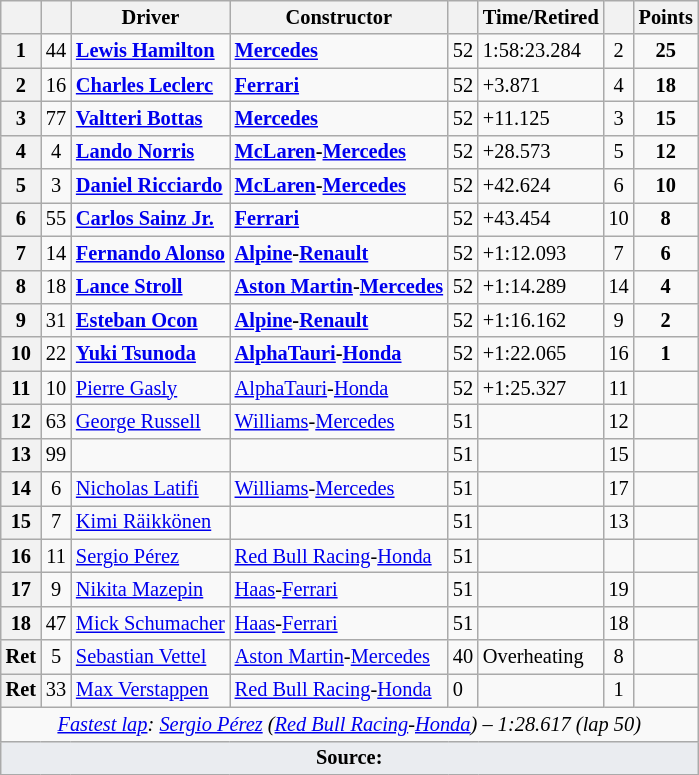<table class="wikitable sortable" style="font-size: 85%;">
<tr>
<th scope="col"></th>
<th scope="col"></th>
<th scope="col">Driver</th>
<th scope="col">Constructor</th>
<th class="unsortable" scope="col"></th>
<th class="unsortable" scope="col">Time/Retired</th>
<th scope="col"></th>
<th scope="col">Points</th>
</tr>
<tr>
<th>1</th>
<td align="center">44</td>
<td data-sort-value="aaa"><strong> <a href='#'>Lewis Hamilton</a></strong></td>
<td><strong><a href='#'>Mercedes</a></strong></td>
<td>52</td>
<td>1:58:23.284</td>
<td align="center">2</td>
<td align="center"><strong>25</strong></td>
</tr>
<tr>
<th>2</th>
<td align="center">16</td>
<td data-sort-value="aaa"><strong> <a href='#'>Charles Leclerc</a></strong></td>
<td><strong><a href='#'>Ferrari</a></strong></td>
<td>52</td>
<td>+3.871</td>
<td align="center">4</td>
<td align="center"><strong>18</strong></td>
</tr>
<tr>
<th>3</th>
<td align="center">77</td>
<td data-sort-value="aaa"><strong> <a href='#'>Valtteri Bottas</a></strong></td>
<td><strong><a href='#'>Mercedes</a></strong></td>
<td>52</td>
<td>+11.125</td>
<td align="center">3</td>
<td align="center"><strong>15</strong></td>
</tr>
<tr>
<th>4</th>
<td align="center">4</td>
<td data-sort-value="aaa"><strong> <a href='#'>Lando Norris</a></strong></td>
<td><strong><a href='#'>McLaren</a>-<a href='#'>Mercedes</a></strong></td>
<td>52</td>
<td>+28.573</td>
<td align="center">5</td>
<td align="center"><strong>12</strong></td>
</tr>
<tr>
<th>5</th>
<td align="center">3</td>
<td data-sort-value="aaa"><strong> <a href='#'>Daniel Ricciardo</a></strong></td>
<td><strong><a href='#'>McLaren</a>-<a href='#'>Mercedes</a></strong></td>
<td>52</td>
<td>+42.624</td>
<td align="center">6</td>
<td align="center"><strong>10</strong></td>
</tr>
<tr>
<th>6</th>
<td align="center">55</td>
<td data-sort-value="aaa"><strong> <a href='#'>Carlos Sainz Jr.</a></strong></td>
<td><strong><a href='#'>Ferrari</a></strong></td>
<td>52</td>
<td>+43.454</td>
<td align="center">10</td>
<td align="center"><strong>8</strong></td>
</tr>
<tr>
<th>7</th>
<td align="center">14</td>
<td data-sort-value="aaa"><strong> <a href='#'>Fernando Alonso</a></strong></td>
<td><strong><a href='#'>Alpine</a>-<a href='#'>Renault</a></strong></td>
<td>52</td>
<td>+1:12.093</td>
<td align="center">7</td>
<td align="center"><strong>6</strong></td>
</tr>
<tr>
<th>8</th>
<td align="center">18</td>
<td data-sort-value="aaa"><strong> <a href='#'>Lance Stroll</a></strong></td>
<td><strong><a href='#'>Aston Martin</a>-<a href='#'>Mercedes</a></strong></td>
<td>52</td>
<td>+1:14.289</td>
<td align="center">14</td>
<td align="center"><strong>4</strong></td>
</tr>
<tr>
<th>9</th>
<td align="center">31</td>
<td data-sort-value="aaa"><strong> <a href='#'>Esteban Ocon</a></strong></td>
<td><strong><a href='#'>Alpine</a>-<a href='#'>Renault</a></strong></td>
<td>52</td>
<td>+1:16.162</td>
<td align="center">9</td>
<td align="center"><strong>2</strong></td>
</tr>
<tr>
<th>10</th>
<td align="center">22</td>
<td data-sort-value="aaa"><strong> <a href='#'>Yuki Tsunoda</a></strong></td>
<td><strong><a href='#'>AlphaTauri</a>-<a href='#'>Honda</a></strong></td>
<td>52</td>
<td>+1:22.065</td>
<td align="center">16</td>
<td align="center"><strong>1</strong></td>
</tr>
<tr>
<th>11</th>
<td align="center">10</td>
<td data-sort-value="aaa"> <a href='#'>Pierre Gasly</a></td>
<td nowrap=""><a href='#'>AlphaTauri</a>-<a href='#'>Honda</a></td>
<td>52</td>
<td>+1:25.327</td>
<td align="center">11</td>
<td></td>
</tr>
<tr>
<th>12</th>
<td align="center">63</td>
<td data-sort-value="aaa"> <a href='#'>George Russell</a></td>
<td><a href='#'>Williams</a>-<a href='#'>Mercedes</a></td>
<td>51</td>
<td></td>
<td align="center">12</td>
<td></td>
</tr>
<tr>
<th>13</th>
<td align="center">99</td>
<td data-sort-value="aaa"></td>
<td></td>
<td>51</td>
<td></td>
<td align="center">15</td>
<td></td>
</tr>
<tr>
<th>14</th>
<td align="center">6</td>
<td data-sort-value="aaa"> <a href='#'>Nicholas Latifi</a></td>
<td><a href='#'>Williams</a>-<a href='#'>Mercedes</a></td>
<td>51</td>
<td></td>
<td align="center">17</td>
<td></td>
</tr>
<tr>
<th>15</th>
<td align="center">7</td>
<td data-sort-value="aaa"> <a href='#'>Kimi Räikkönen</a></td>
<td></td>
<td>51</td>
<td></td>
<td align="center">13</td>
<td></td>
</tr>
<tr>
<th>16</th>
<td align="center">11</td>
<td data-sort-value="aaa"> <a href='#'>Sergio Pérez</a></td>
<td><a href='#'>Red Bull Racing</a>-<a href='#'>Honda</a></td>
<td>51</td>
<td></td>
<td align="center"></td>
<td></td>
</tr>
<tr>
<th>17</th>
<td align="center">9</td>
<td data-sort-value="aaa"><a href='#'>Nikita Mazepin</a></td>
<td><a href='#'>Haas</a>-<a href='#'>Ferrari</a></td>
<td>51</td>
<td></td>
<td align="center">19</td>
<td></td>
</tr>
<tr>
<th>18</th>
<td align="center">47</td>
<td data-sort-value="aaa"> <a href='#'>Mick Schumacher</a></td>
<td><a href='#'>Haas</a>-<a href='#'>Ferrari</a></td>
<td>51</td>
<td></td>
<td align="center">18</td>
<td></td>
</tr>
<tr>
<th>Ret</th>
<td align="center">5</td>
<td data-sort-value="aaa"> <a href='#'>Sebastian Vettel</a></td>
<td><a href='#'>Aston Martin</a>-<a href='#'>Mercedes</a></td>
<td>40</td>
<td>Overheating</td>
<td align="center">8</td>
<td></td>
</tr>
<tr>
<th>Ret</th>
<td align="center">33</td>
<td data-sort-value="aaa"> <a href='#'>Max Verstappen</a></td>
<td><a href='#'>Red Bull Racing</a>-<a href='#'>Honda</a></td>
<td>0</td>
<td></td>
<td align="center">1</td>
<td></td>
</tr>
<tr class="sortbottom">
<td colspan="8" align="center"><em><a href='#'>Fastest lap</a>:  <a href='#'>Sergio Pérez</a> (<a href='#'>Red Bull Racing</a>-<a href='#'>Honda</a>) – 1:28.617 (lap 50)</em></td>
</tr>
<tr class="sortbottom">
<td colspan="8" style="background-color:#EAECF0;text-align:center"><strong>Source:</strong></td>
</tr>
</table>
